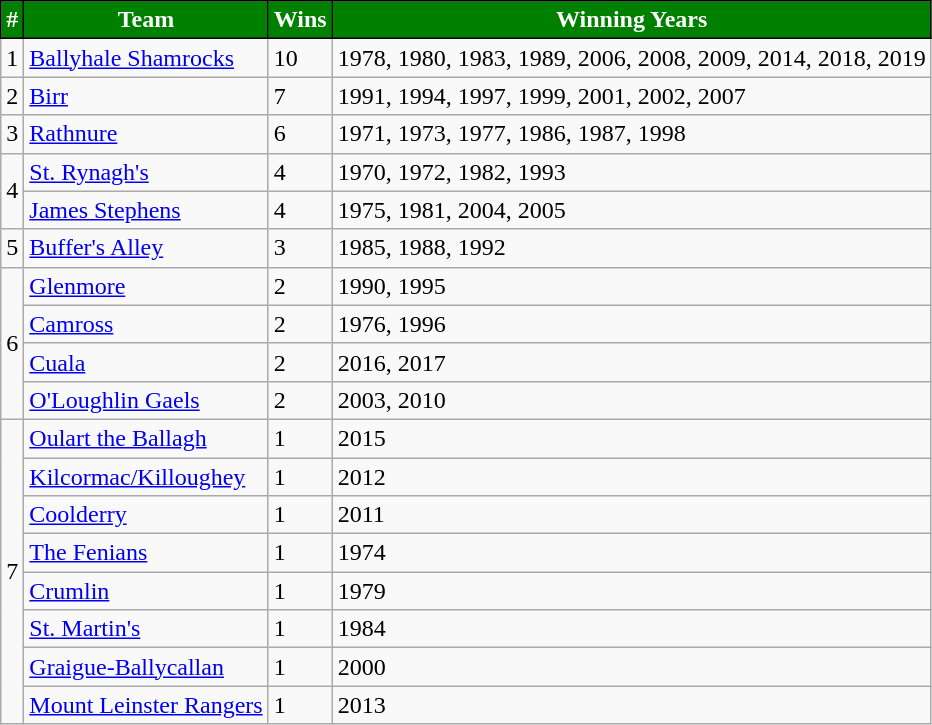<table class="wikitable">
<tr>
<th style="background:green; color:white; border:1px solid black;">#</th>
<th style="background:green; color:white; border:1px solid black;"><strong>Team</strong></th>
<th style="background:green; color:white; border:1px solid black;"><strong>Wins</strong></th>
<th style="background:green; color:white; border:1px solid black;"><strong>Winning Years</strong></th>
</tr>
<tr>
<td>1</td>
<td><a href='#'>Ballyhale Shamrocks</a></td>
<td>10</td>
<td>1978, 1980, 1983, 1989, 2006, 2008, 2009, 2014, 2018, 2019</td>
</tr>
<tr>
<td>2</td>
<td><a href='#'>Birr</a></td>
<td>7</td>
<td>1991, 1994, 1997, 1999, 2001, 2002, 2007</td>
</tr>
<tr>
<td>3</td>
<td><a href='#'>Rathnure</a></td>
<td>6</td>
<td>1971, 1973, 1977, 1986, 1987, 1998</td>
</tr>
<tr>
<td rowspan=2>4</td>
<td><a href='#'>St. Rynagh's</a></td>
<td>4</td>
<td>1970, 1972, 1982, 1993</td>
</tr>
<tr>
<td><a href='#'>James Stephens</a></td>
<td>4</td>
<td>1975, 1981, 2004, 2005</td>
</tr>
<tr>
<td>5</td>
<td><a href='#'>Buffer's Alley</a></td>
<td>3</td>
<td>1985, 1988, 1992</td>
</tr>
<tr>
<td rowspan=4>6</td>
<td><a href='#'>Glenmore</a></td>
<td>2</td>
<td>1990, 1995</td>
</tr>
<tr>
<td><a href='#'>Camross</a></td>
<td>2</td>
<td>1976, 1996</td>
</tr>
<tr>
<td><a href='#'>Cuala</a></td>
<td>2</td>
<td>2016, 2017</td>
</tr>
<tr>
<td><a href='#'>O'Loughlin Gaels</a></td>
<td>2</td>
<td>2003, 2010</td>
</tr>
<tr>
<td rowspan=8>7</td>
<td><a href='#'>Oulart the Ballagh</a></td>
<td>1</td>
<td>2015</td>
</tr>
<tr>
<td><a href='#'>Kilcormac/Killoughey</a></td>
<td>1</td>
<td>2012</td>
</tr>
<tr>
<td><a href='#'>Coolderry</a></td>
<td>1</td>
<td>2011</td>
</tr>
<tr>
<td><a href='#'>The Fenians</a></td>
<td>1</td>
<td>1974</td>
</tr>
<tr>
<td><a href='#'>Crumlin</a></td>
<td>1</td>
<td>1979</td>
</tr>
<tr>
<td><a href='#'>St. Martin's</a></td>
<td>1</td>
<td>1984</td>
</tr>
<tr>
<td><a href='#'>Graigue-Ballycallan</a></td>
<td>1</td>
<td>2000</td>
</tr>
<tr>
<td><a href='#'>Mount Leinster Rangers</a></td>
<td>1</td>
<td>2013</td>
</tr>
</table>
